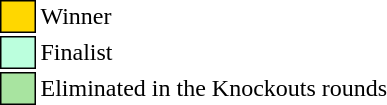<table class="toccolours" style="font-size: 100%; white-space: nowrap">
<tr>
<td style="background: gold; border:1px solid black">     </td>
<td>Winner</td>
<td>     </td>
<td>     </td>
<td>     </td>
<td>     </td>
<td>     </td>
<td>     </td>
</tr>
<tr>
<td style="background: #bfd; border:1px solid black">     </td>
<td>Finalist</td>
<td>     </td>
<td>     </td>
<td>     </td>
<td>     </td>
<td>     </td>
<td>     </td>
</tr>
<tr>
<td style="background:#A8E4A0; border:1px solid black">     </td>
<td>Eliminated in the Knockouts rounds</td>
<td>     </td>
<td>     </td>
<td>     </td>
<td>     </td>
<td>     </td>
</tr>
</table>
